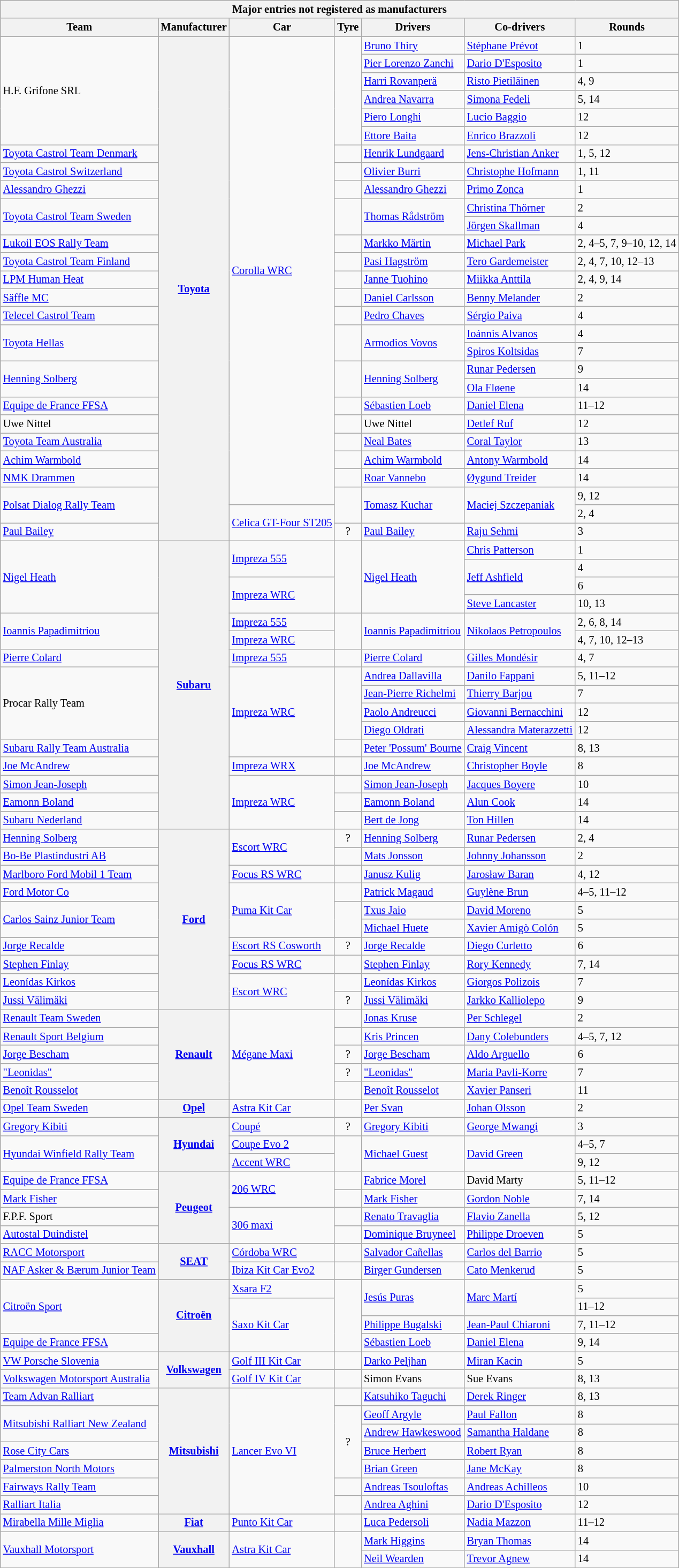<table class="wikitable" style="font-size: 85%">
<tr>
<th colspan="7">Major entries not registered as manufacturers</th>
</tr>
<tr>
<th>Team</th>
<th>Manufacturer</th>
<th>Car</th>
<th>Tyre</th>
<th>Drivers</th>
<th>Co-drivers</th>
<th>Rounds</th>
</tr>
<tr>
<td rowspan="6"> H.F. Grifone SRL</td>
<th rowspan="28"><a href='#'>Toyota</a></th>
<td rowspan="26"><a href='#'>Corolla WRC</a></td>
<td rowspan="6" align="center"></td>
<td> <a href='#'>Bruno Thiry</a></td>
<td> <a href='#'>Stéphane Prévot</a></td>
<td>1</td>
</tr>
<tr>
<td> <a href='#'>Pier Lorenzo Zanchi</a></td>
<td> <a href='#'>Dario D'Esposito</a></td>
<td>1</td>
</tr>
<tr>
<td> <a href='#'>Harri Rovanperä</a></td>
<td> <a href='#'>Risto Pietiläinen</a></td>
<td>4, 9</td>
</tr>
<tr>
<td> <a href='#'>Andrea Navarra</a></td>
<td> <a href='#'>Simona Fedeli</a></td>
<td>5, 14</td>
</tr>
<tr>
<td> <a href='#'>Piero Longhi</a></td>
<td> <a href='#'>Lucio Baggio</a></td>
<td>12</td>
</tr>
<tr>
<td> <a href='#'>Ettore Baita</a></td>
<td> <a href='#'>Enrico Brazzoli</a></td>
<td>12</td>
</tr>
<tr>
<td nowrap> <a href='#'>Toyota Castrol Team Denmark</a></td>
<td align="center"></td>
<td> <a href='#'>Henrik Lundgaard</a></td>
<td> <a href='#'>Jens-Christian Anker</a></td>
<td>1, 5, 12</td>
</tr>
<tr>
<td> <a href='#'>Toyota Castrol Switzerland</a></td>
<td align="center"></td>
<td> <a href='#'>Olivier Burri</a></td>
<td> <a href='#'>Christophe Hofmann</a></td>
<td>1, 11</td>
</tr>
<tr>
<td> <a href='#'>Alessandro Ghezzi</a></td>
<td align="center"></td>
<td> <a href='#'>Alessandro Ghezzi</a></td>
<td> <a href='#'>Primo Zonca</a></td>
<td>1</td>
</tr>
<tr>
<td rowspan="2"> <a href='#'>Toyota Castrol Team Sweden</a></td>
<td rowspan="2" align="center"></td>
<td rowspan="2"> <a href='#'>Thomas Rådström</a></td>
<td> <a href='#'>Christina Thörner</a></td>
<td>2</td>
</tr>
<tr>
<td> <a href='#'>Jörgen Skallman</a></td>
<td>4</td>
</tr>
<tr>
<td> <a href='#'>Lukoil EOS Rally Team</a></td>
<td align="center"></td>
<td> <a href='#'>Markko Märtin</a></td>
<td> <a href='#'>Michael Park</a></td>
<td>2, 4–5, 7, 9–10, 12, 14</td>
</tr>
<tr>
<td> <a href='#'>Toyota Castrol Team Finland</a></td>
<td align="center"></td>
<td> <a href='#'>Pasi Hagström</a></td>
<td> <a href='#'>Tero Gardemeister</a></td>
<td>2, 4, 7, 10, 12–13</td>
</tr>
<tr>
<td> <a href='#'>LPM Human Heat</a></td>
<td align="center"></td>
<td> <a href='#'>Janne Tuohino</a></td>
<td> <a href='#'>Miikka Anttila</a></td>
<td>2, 4, 9, 14</td>
</tr>
<tr>
<td> <a href='#'>Säffle MC</a></td>
<td align="center"></td>
<td> <a href='#'>Daniel Carlsson</a></td>
<td> <a href='#'>Benny Melander</a></td>
<td>2</td>
</tr>
<tr>
<td> <a href='#'>Telecel Castrol Team</a></td>
<td align="center"></td>
<td> <a href='#'>Pedro Chaves</a></td>
<td> <a href='#'>Sérgio Paiva</a></td>
<td>4</td>
</tr>
<tr>
<td rowspan="2"> <a href='#'>Toyota Hellas</a></td>
<td rowspan="2" align="center"></td>
<td rowspan="2"> <a href='#'>Armodios Vovos</a></td>
<td> <a href='#'>Ioánnis Alvanos</a></td>
<td>4</td>
</tr>
<tr>
<td> <a href='#'>Spiros Koltsidas</a></td>
<td>7</td>
</tr>
<tr>
<td rowspan="2"> <a href='#'>Henning Solberg</a></td>
<td rowspan="2" align="center"></td>
<td rowspan="2"> <a href='#'>Henning Solberg</a></td>
<td> <a href='#'>Runar Pedersen</a></td>
<td nowrap="">9</td>
</tr>
<tr>
<td nowrap=""> <a href='#'>Ola Fløene</a></td>
<td>14</td>
</tr>
<tr>
<td> <a href='#'>Equipe de France FFSA</a></td>
<td align="center"></td>
<td> <a href='#'>Sébastien Loeb</a></td>
<td> <a href='#'>Daniel Elena</a></td>
<td>11–12</td>
</tr>
<tr>
<td> Uwe Nittel</td>
<td align="center"></td>
<td> Uwe Nittel</td>
<td> <a href='#'>Detlef Ruf</a></td>
<td>12</td>
</tr>
<tr>
<td> <a href='#'>Toyota Team Australia</a></td>
<td align="center"></td>
<td> <a href='#'>Neal Bates</a></td>
<td> <a href='#'>Coral Taylor</a></td>
<td>13</td>
</tr>
<tr>
<td> <a href='#'>Achim Warmbold</a></td>
<td align="center"></td>
<td> <a href='#'>Achim Warmbold</a></td>
<td> <a href='#'>Antony Warmbold</a></td>
<td>14</td>
</tr>
<tr>
<td> <a href='#'>NMK Drammen</a></td>
<td align="center"></td>
<td> <a href='#'>Roar Vannebo</a></td>
<td> <a href='#'>Øygund Treider</a></td>
<td>14</td>
</tr>
<tr>
<td rowspan="2"> <a href='#'>Polsat Dialog Rally Team</a></td>
<td rowspan="2" align="center"></td>
<td rowspan="2"> <a href='#'>Tomasz Kuchar</a></td>
<td rowspan="2"> <a href='#'>Maciej Szczepaniak</a></td>
<td>9, 12</td>
</tr>
<tr>
<td rowspan="2"><a href='#'>Celica GT-Four ST205</a></td>
<td>2, 4</td>
</tr>
<tr>
<td> <a href='#'>Paul Bailey</a></td>
<td align="center">?</td>
<td> <a href='#'>Paul Bailey</a></td>
<td> <a href='#'>Raju Sehmi</a></td>
<td>3</td>
</tr>
<tr>
<td rowspan="4"> <a href='#'>Nigel Heath</a></td>
<th rowspan="16"><a href='#'>Subaru</a></th>
<td rowspan="2"><a href='#'>Impreza 555</a></td>
<td rowspan="4" align="center"></td>
<td rowspan="4"> <a href='#'>Nigel Heath</a></td>
<td> <a href='#'>Chris Patterson</a></td>
<td>1</td>
</tr>
<tr>
<td rowspan="2"> <a href='#'>Jeff Ashfield</a></td>
<td>4</td>
</tr>
<tr>
<td rowspan="2"><a href='#'>Impreza WRC</a></td>
<td>6</td>
</tr>
<tr>
<td> <a href='#'>Steve Lancaster</a></td>
<td>10, 13</td>
</tr>
<tr>
<td rowspan="2"> <a href='#'>Ioannis Papadimitriou</a></td>
<td><a href='#'>Impreza 555</a></td>
<td rowspan="2" align="center"></td>
<td rowspan="2"> <a href='#'>Ioannis Papadimitriou</a></td>
<td rowspan="2"> <a href='#'>Nikolaos Petropoulos</a></td>
<td>2, 6, 8, 14</td>
</tr>
<tr>
<td><a href='#'>Impreza WRC</a></td>
<td>4, 7, 10, 12–13</td>
</tr>
<tr>
<td> <a href='#'>Pierre Colard</a></td>
<td><a href='#'>Impreza 555</a></td>
<td align="center"></td>
<td> <a href='#'>Pierre Colard</a></td>
<td> <a href='#'>Gilles Mondésir</a></td>
<td>4, 7</td>
</tr>
<tr>
<td rowspan="4"> Procar Rally Team</td>
<td rowspan="5"><a href='#'>Impreza WRC</a></td>
<td rowspan="4" align="center"></td>
<td> <a href='#'>Andrea Dallavilla</a></td>
<td> <a href='#'>Danilo Fappani</a></td>
<td>5, 11–12</td>
</tr>
<tr>
<td> <a href='#'>Jean-Pierre Richelmi</a></td>
<td> <a href='#'>Thierry Barjou</a></td>
<td>7</td>
</tr>
<tr>
<td> <a href='#'>Paolo Andreucci</a></td>
<td> <a href='#'>Giovanni Bernacchini</a></td>
<td>12</td>
</tr>
<tr>
<td> <a href='#'>Diego Oldrati</a></td>
<td> <a href='#'>Alessandra Materazzetti</a></td>
<td>12</td>
</tr>
<tr>
<td> <a href='#'>Subaru Rally Team Australia</a></td>
<td align="center"></td>
<td> <a href='#'>Peter 'Possum' Bourne</a></td>
<td> <a href='#'>Craig Vincent</a></td>
<td>8, 13</td>
</tr>
<tr>
<td> <a href='#'>Joe McAndrew</a></td>
<td><a href='#'>Impreza WRX</a></td>
<td align="center"></td>
<td> <a href='#'>Joe McAndrew</a></td>
<td> <a href='#'>Christopher Boyle</a></td>
<td>8</td>
</tr>
<tr>
<td> <a href='#'>Simon Jean-Joseph</a></td>
<td rowspan="3"><a href='#'>Impreza WRC</a></td>
<td align="center"></td>
<td> <a href='#'>Simon Jean-Joseph</a></td>
<td> <a href='#'>Jacques Boyere</a></td>
<td>10</td>
</tr>
<tr>
<td> <a href='#'>Eamonn Boland</a></td>
<td align="center"></td>
<td> <a href='#'>Eamonn Boland</a></td>
<td> <a href='#'>Alun Cook</a></td>
<td>14</td>
</tr>
<tr>
<td> <a href='#'>Subaru Nederland</a></td>
<td align="center"></td>
<td> <a href='#'>Bert de Jong</a></td>
<td> <a href='#'>Ton Hillen</a></td>
<td>14</td>
</tr>
<tr>
<td> <a href='#'>Henning Solberg</a></td>
<th rowspan="10"><a href='#'>Ford</a></th>
<td rowspan="2"><a href='#'>Escort WRC</a></td>
<td align="center">?</td>
<td> <a href='#'>Henning Solberg</a></td>
<td> <a href='#'>Runar Pedersen</a></td>
<td>2, 4</td>
</tr>
<tr>
<td> <a href='#'>Bo-Be Plastindustri AB</a></td>
<td align="center"></td>
<td> <a href='#'>Mats Jonsson</a></td>
<td> <a href='#'>Johnny Johansson</a></td>
<td>2</td>
</tr>
<tr>
<td> <a href='#'>Marlboro Ford Mobil 1 Team</a></td>
<td><a href='#'>Focus RS WRC</a></td>
<td align="center"></td>
<td> <a href='#'>Janusz Kulig</a></td>
<td> <a href='#'>Jarosław Baran</a></td>
<td>4, 12</td>
</tr>
<tr>
<td> <a href='#'>Ford Motor Co</a></td>
<td rowspan="3"><a href='#'>Puma Kit Car</a></td>
<td align="center"></td>
<td nowrap=""> <a href='#'>Patrick Magaud</a></td>
<td> <a href='#'>Guylène Brun</a></td>
<td>4–5, 11–12</td>
</tr>
<tr>
<td rowspan="2"> <a href='#'>Carlos Sainz Junior Team</a></td>
<td rowspan="2" align="center"></td>
<td> <a href='#'>Txus Jaio</a></td>
<td> <a href='#'>David Moreno</a></td>
<td>5</td>
</tr>
<tr>
<td> <a href='#'>Michael Huete</a></td>
<td> <a href='#'>Xavier Amigò Colón</a></td>
<td>5</td>
</tr>
<tr>
<td> <a href='#'>Jorge Recalde</a></td>
<td><a href='#'>Escort RS Cosworth</a></td>
<td align="center">?</td>
<td> <a href='#'>Jorge Recalde</a></td>
<td> <a href='#'>Diego Curletto</a></td>
<td>6</td>
</tr>
<tr>
<td> <a href='#'>Stephen Finlay</a></td>
<td><a href='#'>Focus RS WRC</a></td>
<td align="center"></td>
<td> <a href='#'>Stephen Finlay</a></td>
<td> <a href='#'>Rory Kennedy</a></td>
<td>7, 14</td>
</tr>
<tr>
<td> <a href='#'>Leonídas Kirkos</a></td>
<td rowspan="2"><a href='#'>Escort WRC</a></td>
<td align="center"></td>
<td> <a href='#'>Leonídas Kirkos</a></td>
<td> <a href='#'>Giorgos Polizois</a></td>
<td>7</td>
</tr>
<tr>
<td> <a href='#'>Jussi Välimäki</a></td>
<td align="center">?</td>
<td> <a href='#'>Jussi Välimäki</a></td>
<td> <a href='#'>Jarkko Kalliolepo</a></td>
<td>9</td>
</tr>
<tr>
<td> <a href='#'>Renault Team Sweden</a></td>
<th rowspan="5"><a href='#'>Renault</a></th>
<td rowspan="5"><a href='#'>Mégane Maxi</a></td>
<td align="center"></td>
<td> <a href='#'>Jonas Kruse</a></td>
<td> <a href='#'>Per Schlegel</a></td>
<td>2</td>
</tr>
<tr>
<td> <a href='#'>Renault Sport Belgium</a></td>
<td align="center"></td>
<td> <a href='#'>Kris Princen</a></td>
<td> <a href='#'>Dany Colebunders</a></td>
<td>4–5, 7, 12</td>
</tr>
<tr>
<td> <a href='#'>Jorge Bescham</a></td>
<td align="center">?</td>
<td> <a href='#'>Jorge Bescham</a></td>
<td> <a href='#'>Aldo Arguello</a></td>
<td>6</td>
</tr>
<tr>
<td> <a href='#'>"Leonidas"</a></td>
<td align="center">?</td>
<td> <a href='#'>"Leonidas"</a></td>
<td> <a href='#'>Maria Pavli-Korre</a></td>
<td>7</td>
</tr>
<tr>
<td> <a href='#'>Benoît Rousselot</a></td>
<td align="center"></td>
<td> <a href='#'>Benoît Rousselot</a></td>
<td> <a href='#'>Xavier Panseri</a></td>
<td>11</td>
</tr>
<tr>
<td> <a href='#'>Opel Team Sweden</a></td>
<th><a href='#'>Opel</a></th>
<td><a href='#'>Astra Kit Car</a></td>
<td align="center"></td>
<td> <a href='#'>Per Svan</a></td>
<td> <a href='#'>Johan Olsson</a></td>
<td>2</td>
</tr>
<tr>
<td> <a href='#'>Gregory Kibiti</a></td>
<th rowspan="3"><a href='#'>Hyundai</a></th>
<td><a href='#'>Coupé</a></td>
<td align="center">?</td>
<td> <a href='#'>Gregory Kibiti</a></td>
<td> <a href='#'>George Mwangi</a></td>
<td>3</td>
</tr>
<tr>
<td rowspan="2"> <a href='#'>Hyundai Winfield Rally Team</a></td>
<td><a href='#'>Coupe Evo 2</a></td>
<td rowspan="2" align="center"></td>
<td rowspan="2"> <a href='#'>Michael Guest</a></td>
<td rowspan="2"> <a href='#'>David Green</a></td>
<td>4–5, 7</td>
</tr>
<tr>
<td><a href='#'>Accent WRC</a></td>
<td>9, 12</td>
</tr>
<tr>
<td> <a href='#'>Equipe de France FFSA</a></td>
<th rowspan="4"><a href='#'>Peugeot</a></th>
<td rowspan="2"><a href='#'>206 WRC</a></td>
<td align="center"></td>
<td> <a href='#'>Fabrice Morel</a></td>
<td> David Marty</td>
<td>5, 11–12</td>
</tr>
<tr>
<td> <a href='#'>Mark Fisher</a></td>
<td align="center"></td>
<td> <a href='#'>Mark Fisher</a></td>
<td> <a href='#'>Gordon Noble</a></td>
<td>7, 14</td>
</tr>
<tr>
<td> F.P.F. Sport</td>
<td rowspan="2"><a href='#'>306 maxi</a></td>
<td align="center"></td>
<td> <a href='#'>Renato Travaglia</a></td>
<td> <a href='#'>Flavio Zanella</a></td>
<td>5, 12</td>
</tr>
<tr>
<td> <a href='#'>Autostal Duindistel</a></td>
<td align="center"></td>
<td> <a href='#'>Dominique Bruyneel</a></td>
<td> <a href='#'>Philippe Droeven</a></td>
<td>5</td>
</tr>
<tr>
<td> <a href='#'>RACC Motorsport</a></td>
<th rowspan="2"><a href='#'>SEAT</a></th>
<td><a href='#'>Córdoba WRC</a></td>
<td rowspan="1" align="center"></td>
<td> <a href='#'>Salvador Cañellas</a></td>
<td> <a href='#'>Carlos del Barrio</a></td>
<td>5</td>
</tr>
<tr>
<td> <a href='#'>NAF Asker & Bærum Junior Team</a></td>
<td><a href='#'>Ibiza Kit Car Evo2</a></td>
<td align="center"></td>
<td> <a href='#'>Birger Gundersen</a></td>
<td> <a href='#'>Cato Menkerud</a></td>
<td>5</td>
</tr>
<tr>
<td rowspan="3"> <a href='#'>Citroën Sport</a></td>
<th rowspan="4"><a href='#'>Citroën</a></th>
<td><a href='#'>Xsara F2</a></td>
<td rowspan="4" align="center"></td>
<td rowspan="2"> <a href='#'>Jesús Puras</a></td>
<td rowspan="2"> <a href='#'>Marc Martí</a></td>
<td>5</td>
</tr>
<tr>
<td rowspan="3"><a href='#'>Saxo Kit Car</a></td>
<td>11–12</td>
</tr>
<tr>
<td> <a href='#'>Philippe Bugalski</a></td>
<td> <a href='#'>Jean-Paul Chiaroni</a></td>
<td>7, 11–12</td>
</tr>
<tr>
<td> <a href='#'>Equipe de France FFSA</a></td>
<td> <a href='#'>Sébastien Loeb</a></td>
<td> <a href='#'>Daniel Elena</a></td>
<td>9, 14</td>
</tr>
<tr>
<td> <a href='#'>VW Porsche Slovenia</a></td>
<th rowspan="2"><a href='#'>Volkswagen</a></th>
<td><a href='#'>Golf III Kit Car</a></td>
<td align="center"></td>
<td> <a href='#'>Darko Peljhan</a></td>
<td> <a href='#'>Miran Kacin</a></td>
<td>5</td>
</tr>
<tr>
<td> <a href='#'>Volkswagen Motorsport Australia</a></td>
<td><a href='#'>Golf IV Kit Car</a></td>
<td align="center"></td>
<td> Simon Evans</td>
<td> Sue Evans</td>
<td>8, 13</td>
</tr>
<tr>
<td> <a href='#'>Team Advan Ralliart</a></td>
<th rowspan="7"><a href='#'>Mitsubishi</a></th>
<td rowspan="7"><a href='#'>Lancer Evo VI</a></td>
<td align="center"></td>
<td> <a href='#'>Katsuhiko Taguchi</a></td>
<td> <a href='#'>Derek Ringer</a></td>
<td>8, 13</td>
</tr>
<tr>
<td rowspan="2"> <a href='#'>Mitsubishi Ralliart New Zealand</a></td>
<td rowspan="4" align="center">?</td>
<td> <a href='#'>Geoff Argyle</a></td>
<td> <a href='#'>Paul Fallon</a></td>
<td>8</td>
</tr>
<tr>
<td> <a href='#'>Andrew Hawkeswood</a></td>
<td> <a href='#'>Samantha Haldane</a></td>
<td>8</td>
</tr>
<tr>
<td> <a href='#'>Rose City Cars</a></td>
<td> <a href='#'>Bruce Herbert</a></td>
<td> <a href='#'>Robert Ryan</a></td>
<td>8</td>
</tr>
<tr>
<td> <a href='#'>Palmerston North Motors</a></td>
<td> <a href='#'>Brian Green</a></td>
<td> <a href='#'>Jane McKay</a></td>
<td>8</td>
</tr>
<tr>
<td> <a href='#'>Fairways Rally Team</a></td>
<td align="center"></td>
<td> <a href='#'>Andreas Tsouloftas</a></td>
<td> <a href='#'>Andreas Achilleos</a></td>
<td>10</td>
</tr>
<tr>
<td> <a href='#'>Ralliart Italia</a></td>
<td align="center"></td>
<td> <a href='#'>Andrea Aghini</a></td>
<td> <a href='#'>Dario D'Esposito</a></td>
<td>12</td>
</tr>
<tr>
<td> <a href='#'>Mirabella Mille Miglia</a></td>
<th><a href='#'>Fiat</a></th>
<td><a href='#'>Punto Kit Car</a></td>
<td align="center"></td>
<td> <a href='#'>Luca Pedersoli</a></td>
<td> <a href='#'>Nadia Mazzon</a></td>
<td>11–12</td>
</tr>
<tr>
<td rowspan="2"> <a href='#'>Vauxhall Motorsport</a></td>
<th rowspan="2"><a href='#'>Vauxhall</a></th>
<td rowspan="2"><a href='#'>Astra Kit Car</a></td>
<td rowspan="2" align="center"></td>
<td> <a href='#'>Mark Higgins</a></td>
<td> <a href='#'>Bryan Thomas</a></td>
<td>14</td>
</tr>
<tr>
<td> <a href='#'>Neil Wearden</a></td>
<td> <a href='#'>Trevor Agnew</a></td>
<td>14</td>
</tr>
<tr>
</tr>
</table>
